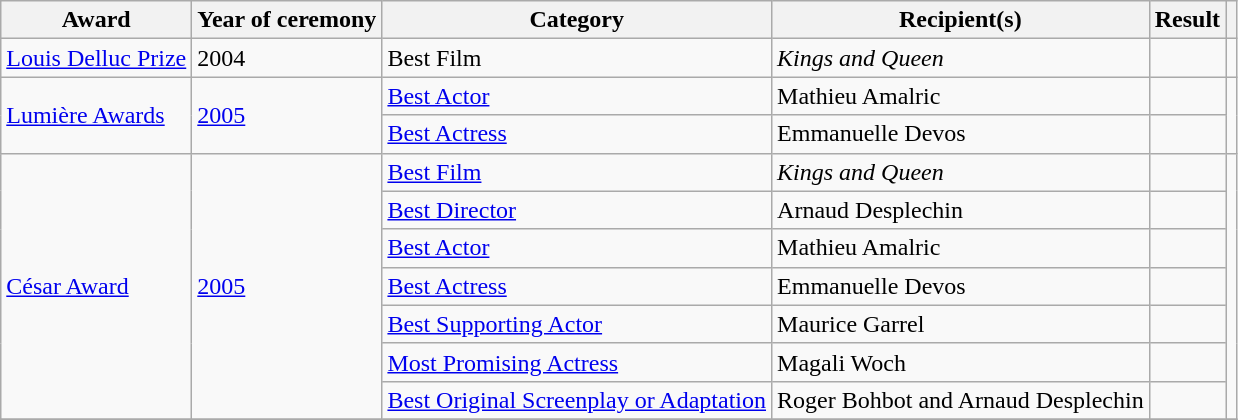<table class="wikitable sortable plainrowheaders">
<tr>
<th scope="col">Award</th>
<th scope="col">Year of ceremony</th>
<th scope="col">Category</th>
<th scope="col">Recipient(s)</th>
<th scope="col">Result</th>
<th scope="col" class="unsortable"></th>
</tr>
<tr>
<td><a href='#'>Louis Delluc Prize</a></td>
<td>2004</td>
<td>Best Film</td>
<td><em>Kings and Queen</em></td>
<td></td>
<td></td>
</tr>
<tr>
<td rowspan="2"><a href='#'>Lumière Awards</a></td>
<td rowspan="2"><a href='#'>2005</a></td>
<td><a href='#'>Best Actor</a></td>
<td>Mathieu Amalric</td>
<td></td>
<td rowspan="2"></td>
</tr>
<tr>
<td><a href='#'>Best Actress</a></td>
<td>Emmanuelle Devos</td>
<td></td>
</tr>
<tr>
<td rowspan="7"><a href='#'>César Award</a></td>
<td rowspan="7"><a href='#'>2005</a></td>
<td><a href='#'>Best Film</a></td>
<td><em>Kings and Queen</em></td>
<td></td>
<td rowspan="7"></td>
</tr>
<tr>
<td><a href='#'>Best Director</a></td>
<td>Arnaud Desplechin</td>
<td></td>
</tr>
<tr>
<td><a href='#'>Best Actor</a></td>
<td>Mathieu Amalric</td>
<td></td>
</tr>
<tr>
<td><a href='#'>Best Actress</a></td>
<td>Emmanuelle Devos</td>
<td></td>
</tr>
<tr>
<td><a href='#'>Best Supporting Actor</a></td>
<td>Maurice Garrel</td>
<td></td>
</tr>
<tr>
<td><a href='#'>Most Promising Actress</a></td>
<td>Magali Woch</td>
<td></td>
</tr>
<tr>
<td><a href='#'>Best Original Screenplay or Adaptation</a></td>
<td>Roger Bohbot and Arnaud Desplechin</td>
<td></td>
</tr>
<tr>
</tr>
</table>
